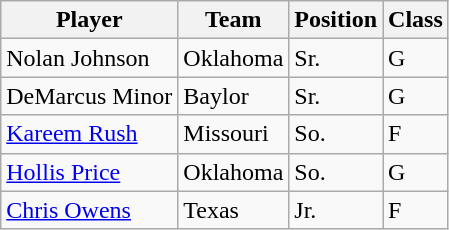<table class="wikitable">
<tr>
<th>Player</th>
<th>Team</th>
<th>Position</th>
<th>Class</th>
</tr>
<tr>
<td>Nolan Johnson</td>
<td>Oklahoma</td>
<td>Sr.</td>
<td>G</td>
</tr>
<tr>
<td>DeMarcus Minor</td>
<td>Baylor</td>
<td>Sr.</td>
<td>G</td>
</tr>
<tr>
<td><a href='#'>Kareem Rush</a></td>
<td>Missouri</td>
<td>So.</td>
<td>F</td>
</tr>
<tr>
<td><a href='#'>Hollis Price</a></td>
<td>Oklahoma</td>
<td>So.</td>
<td>G</td>
</tr>
<tr>
<td><a href='#'>Chris Owens</a></td>
<td>Texas</td>
<td>Jr.</td>
<td>F</td>
</tr>
</table>
